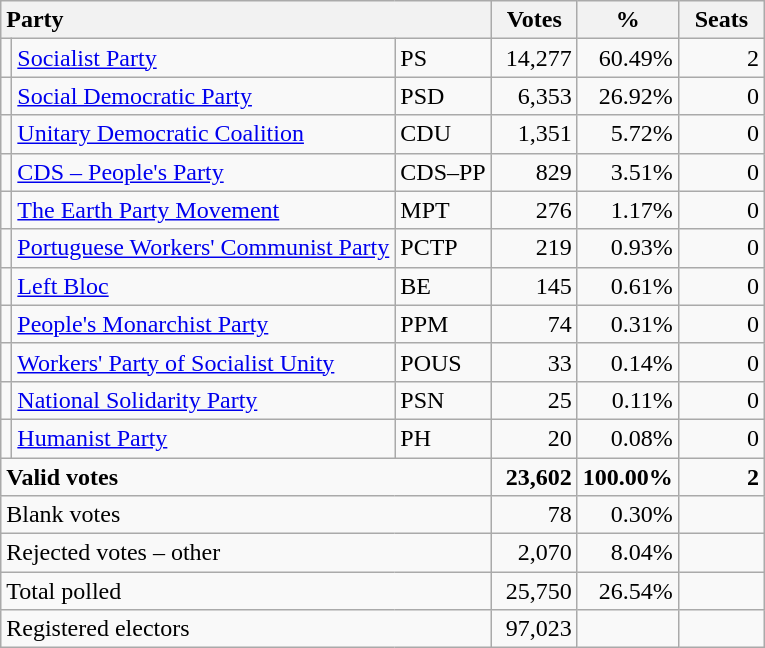<table class="wikitable" border="1" style="text-align:right;">
<tr>
<th style="text-align:left;" colspan=3>Party</th>
<th align=center width="50">Votes</th>
<th align=center width="50">%</th>
<th align=center width="50">Seats</th>
</tr>
<tr>
<td></td>
<td align=left><a href='#'>Socialist Party</a></td>
<td align=left>PS</td>
<td>14,277</td>
<td>60.49%</td>
<td>2</td>
</tr>
<tr>
<td></td>
<td align=left><a href='#'>Social Democratic Party</a></td>
<td align=left>PSD</td>
<td>6,353</td>
<td>26.92%</td>
<td>0</td>
</tr>
<tr>
<td></td>
<td align=left style="white-space: nowrap;"><a href='#'>Unitary Democratic Coalition</a></td>
<td align=left>CDU</td>
<td>1,351</td>
<td>5.72%</td>
<td>0</td>
</tr>
<tr>
<td></td>
<td align=left><a href='#'>CDS – People's Party</a></td>
<td align=left style="white-space: nowrap;">CDS–PP</td>
<td>829</td>
<td>3.51%</td>
<td>0</td>
</tr>
<tr>
<td></td>
<td align=left><a href='#'>The Earth Party Movement</a></td>
<td align=left>MPT</td>
<td>276</td>
<td>1.17%</td>
<td>0</td>
</tr>
<tr>
<td></td>
<td align=left><a href='#'>Portuguese Workers' Communist Party</a></td>
<td align=left>PCTP</td>
<td>219</td>
<td>0.93%</td>
<td>0</td>
</tr>
<tr>
<td></td>
<td align=left><a href='#'>Left Bloc</a></td>
<td align=left>BE</td>
<td>145</td>
<td>0.61%</td>
<td>0</td>
</tr>
<tr>
<td></td>
<td align=left><a href='#'>People's Monarchist Party</a></td>
<td align=left>PPM</td>
<td>74</td>
<td>0.31%</td>
<td>0</td>
</tr>
<tr>
<td></td>
<td align=left><a href='#'>Workers' Party of Socialist Unity</a></td>
<td align=left>POUS</td>
<td>33</td>
<td>0.14%</td>
<td>0</td>
</tr>
<tr>
<td></td>
<td align=left><a href='#'>National Solidarity Party</a></td>
<td align=left>PSN</td>
<td>25</td>
<td>0.11%</td>
<td>0</td>
</tr>
<tr>
<td></td>
<td align=left><a href='#'>Humanist Party</a></td>
<td align=left>PH</td>
<td>20</td>
<td>0.08%</td>
<td>0</td>
</tr>
<tr style="font-weight:bold">
<td align=left colspan=3>Valid votes</td>
<td>23,602</td>
<td>100.00%</td>
<td>2</td>
</tr>
<tr>
<td align=left colspan=3>Blank votes</td>
<td>78</td>
<td>0.30%</td>
<td></td>
</tr>
<tr>
<td align=left colspan=3>Rejected votes – other</td>
<td>2,070</td>
<td>8.04%</td>
<td></td>
</tr>
<tr>
<td align=left colspan=3>Total polled</td>
<td>25,750</td>
<td>26.54%</td>
<td></td>
</tr>
<tr>
<td align=left colspan=3>Registered electors</td>
<td>97,023</td>
<td></td>
<td></td>
</tr>
</table>
